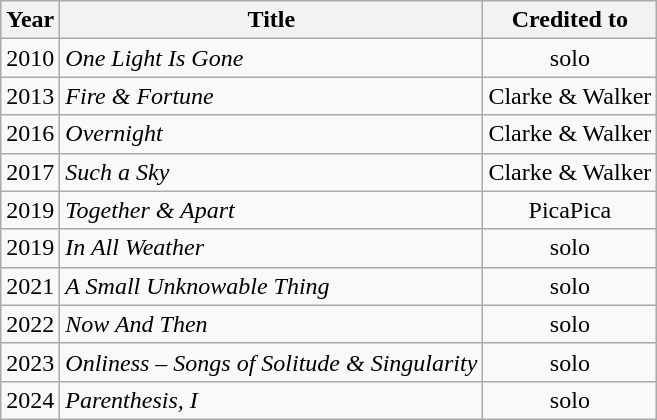<table class="wikitable" style="text-align:center;">
<tr>
<th scope="col">Year</th>
<th scope="col">Title</th>
<th scope="col">Credited to</th>
</tr>
<tr>
<td>2010</td>
<td align="left"><em>One Light Is Gone</em></td>
<td>solo</td>
</tr>
<tr>
<td>2013</td>
<td align="left"><em>Fire & Fortune</em></td>
<td>Clarke & Walker</td>
</tr>
<tr>
<td>2016</td>
<td align="left"><em>Overnight</em></td>
<td>Clarke & Walker</td>
</tr>
<tr>
<td>2017</td>
<td align="left"><em>Such a Sky</em></td>
<td>Clarke & Walker</td>
</tr>
<tr>
<td>2019</td>
<td align="left"><em>Together & Apart</em></td>
<td>PicaPica</td>
</tr>
<tr>
<td>2019</td>
<td align="left"><em>In All Weather</em></td>
<td>solo</td>
</tr>
<tr>
<td>2021</td>
<td align="left"><em>A Small Unknowable Thing</em></td>
<td>solo</td>
</tr>
<tr>
<td>2022</td>
<td align="left"><em>Now And Then</em></td>
<td>solo</td>
</tr>
<tr>
<td>2023</td>
<td align="left"><em>Onliness – Songs of Solitude & Singularity</em></td>
<td>solo</td>
</tr>
<tr>
<td>2024</td>
<td align="left"><em>Parenthesis, I</em></td>
<td>solo</td>
</tr>
</table>
